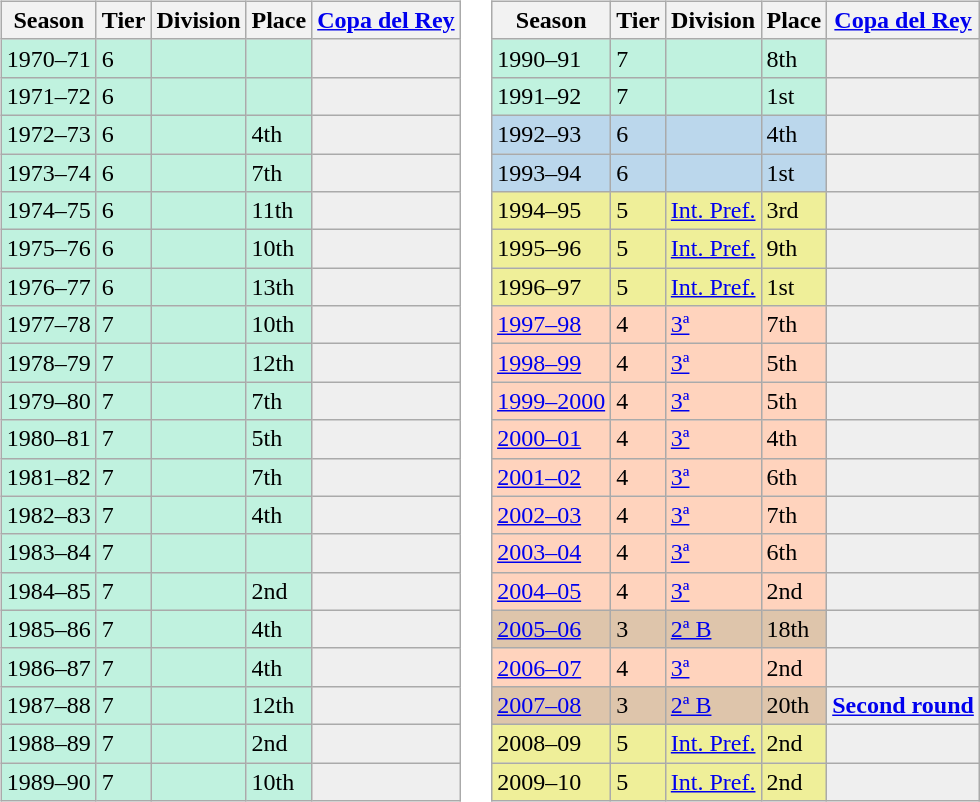<table>
<tr>
<td valign="top" width=0%><br><table class="wikitable">
<tr style="background:#f0f6fa;">
<th>Season</th>
<th>Tier</th>
<th>Division</th>
<th>Place</th>
<th><a href='#'>Copa del Rey</a></th>
</tr>
<tr>
<td style="background:#C0F2DF;">1970–71</td>
<td style="background:#C0F2DF;">6</td>
<td style="background:#C0F2DF;"></td>
<td style="background:#C0F2DF;"></td>
<th style="background:#efefef;"></th>
</tr>
<tr>
<td style="background:#C0F2DF;">1971–72</td>
<td style="background:#C0F2DF;">6</td>
<td style="background:#C0F2DF;"></td>
<td style="background:#C0F2DF;"></td>
<th style="background:#efefef;"></th>
</tr>
<tr>
<td style="background:#C0F2DF;">1972–73</td>
<td style="background:#C0F2DF;">6</td>
<td style="background:#C0F2DF;"></td>
<td style="background:#C0F2DF;">4th</td>
<th style="background:#efefef;"></th>
</tr>
<tr>
<td style="background:#C0F2DF;">1973–74</td>
<td style="background:#C0F2DF;">6</td>
<td style="background:#C0F2DF;"></td>
<td style="background:#C0F2DF;">7th</td>
<th style="background:#efefef;"></th>
</tr>
<tr>
<td style="background:#C0F2DF;">1974–75</td>
<td style="background:#C0F2DF;">6</td>
<td style="background:#C0F2DF;"></td>
<td style="background:#C0F2DF;">11th</td>
<th style="background:#efefef;"></th>
</tr>
<tr>
<td style="background:#C0F2DF;">1975–76</td>
<td style="background:#C0F2DF;">6</td>
<td style="background:#C0F2DF;"></td>
<td style="background:#C0F2DF;">10th</td>
<th style="background:#efefef;"></th>
</tr>
<tr>
<td style="background:#C0F2DF;">1976–77</td>
<td style="background:#C0F2DF;">6</td>
<td style="background:#C0F2DF;"></td>
<td style="background:#C0F2DF;">13th</td>
<th style="background:#efefef;"></th>
</tr>
<tr>
<td style="background:#C0F2DF;">1977–78</td>
<td style="background:#C0F2DF;">7</td>
<td style="background:#C0F2DF;"></td>
<td style="background:#C0F2DF;">10th</td>
<th style="background:#efefef;"></th>
</tr>
<tr>
<td style="background:#C0F2DF;">1978–79</td>
<td style="background:#C0F2DF;">7</td>
<td style="background:#C0F2DF;"></td>
<td style="background:#C0F2DF;">12th</td>
<th style="background:#efefef;"></th>
</tr>
<tr>
<td style="background:#C0F2DF;">1979–80</td>
<td style="background:#C0F2DF;">7</td>
<td style="background:#C0F2DF;"></td>
<td style="background:#C0F2DF;">7th</td>
<th style="background:#efefef;"></th>
</tr>
<tr>
<td style="background:#C0F2DF;">1980–81</td>
<td style="background:#C0F2DF;">7</td>
<td style="background:#C0F2DF;"></td>
<td style="background:#C0F2DF;">5th</td>
<th style="background:#efefef;"></th>
</tr>
<tr>
<td style="background:#C0F2DF;">1981–82</td>
<td style="background:#C0F2DF;">7</td>
<td style="background:#C0F2DF;"></td>
<td style="background:#C0F2DF;">7th</td>
<th style="background:#efefef;"></th>
</tr>
<tr>
<td style="background:#C0F2DF;">1982–83</td>
<td style="background:#C0F2DF;">7</td>
<td style="background:#C0F2DF;"></td>
<td style="background:#C0F2DF;">4th</td>
<th style="background:#efefef;"></th>
</tr>
<tr>
<td style="background:#C0F2DF;">1983–84</td>
<td style="background:#C0F2DF;">7</td>
<td style="background:#C0F2DF;"></td>
<td style="background:#C0F2DF;"></td>
<th style="background:#efefef;"></th>
</tr>
<tr>
<td style="background:#C0F2DF;">1984–85</td>
<td style="background:#C0F2DF;">7</td>
<td style="background:#C0F2DF;"></td>
<td style="background:#C0F2DF;">2nd</td>
<th style="background:#efefef;"></th>
</tr>
<tr>
<td style="background:#C0F2DF;">1985–86</td>
<td style="background:#C0F2DF;">7</td>
<td style="background:#C0F2DF;"></td>
<td style="background:#C0F2DF;">4th</td>
<th style="background:#efefef;"></th>
</tr>
<tr>
<td style="background:#C0F2DF;">1986–87</td>
<td style="background:#C0F2DF;">7</td>
<td style="background:#C0F2DF;"></td>
<td style="background:#C0F2DF;">4th</td>
<th style="background:#efefef;"></th>
</tr>
<tr>
<td style="background:#C0F2DF;">1987–88</td>
<td style="background:#C0F2DF;">7</td>
<td style="background:#C0F2DF;"></td>
<td style="background:#C0F2DF;">12th</td>
<th style="background:#efefef;"></th>
</tr>
<tr>
<td style="background:#C0F2DF;">1988–89</td>
<td style="background:#C0F2DF;">7</td>
<td style="background:#C0F2DF;"></td>
<td style="background:#C0F2DF;">2nd</td>
<th style="background:#efefef;"></th>
</tr>
<tr>
<td style="background:#C0F2DF;">1989–90</td>
<td style="background:#C0F2DF;">7</td>
<td style="background:#C0F2DF;"></td>
<td style="background:#C0F2DF;">10th</td>
<th style="background:#efefef;"></th>
</tr>
</table>
</td>
<td valign="top" width=0%><br><table class="wikitable">
<tr style="background:#f0f6fa;">
<th>Season</th>
<th>Tier</th>
<th>Division</th>
<th>Place</th>
<th><a href='#'>Copa del Rey</a></th>
</tr>
<tr>
<td style="background:#C0F2DF;">1990–91</td>
<td style="background:#C0F2DF;">7</td>
<td style="background:#C0F2DF;"></td>
<td style="background:#C0F2DF;">8th</td>
<th style="background:#efefef;"></th>
</tr>
<tr>
<td style="background:#C0F2DF;">1991–92</td>
<td style="background:#C0F2DF;">7</td>
<td style="background:#C0F2DF;"></td>
<td style="background:#C0F2DF;">1st</td>
<th style="background:#efefef;"></th>
</tr>
<tr>
<td style="background:#BBD7EC;">1992–93</td>
<td style="background:#BBD7EC;">6</td>
<td style="background:#BBD7EC;"></td>
<td style="background:#BBD7EC;">4th</td>
<th style="background:#efefef;"></th>
</tr>
<tr>
<td style="background:#BBD7EC;">1993–94</td>
<td style="background:#BBD7EC;">6</td>
<td style="background:#BBD7EC;"></td>
<td style="background:#BBD7EC;">1st</td>
<th style="background:#efefef;"></th>
</tr>
<tr>
<td style="background:#EFEF99;">1994–95</td>
<td style="background:#EFEF99;">5</td>
<td style="background:#EFEF99;"><a href='#'>Int. Pref.</a></td>
<td style="background:#EFEF99;">3rd</td>
<th style="background:#efefef;"></th>
</tr>
<tr>
<td style="background:#EFEF99;">1995–96</td>
<td style="background:#EFEF99;">5</td>
<td style="background:#EFEF99;"><a href='#'>Int. Pref.</a></td>
<td style="background:#EFEF99;">9th</td>
<th style="background:#efefef;"></th>
</tr>
<tr>
<td style="background:#EFEF99;">1996–97</td>
<td style="background:#EFEF99;">5</td>
<td style="background:#EFEF99;"><a href='#'>Int. Pref.</a></td>
<td style="background:#EFEF99;">1st</td>
<th style="background:#efefef;"></th>
</tr>
<tr>
<td style="background:#FFD3BD;"><a href='#'>1997–98</a></td>
<td style="background:#FFD3BD;">4</td>
<td style="background:#FFD3BD;"><a href='#'>3ª</a></td>
<td style="background:#FFD3BD;">7th</td>
<th style="background:#efefef;"></th>
</tr>
<tr>
<td style="background:#FFD3BD;"><a href='#'>1998–99</a></td>
<td style="background:#FFD3BD;">4</td>
<td style="background:#FFD3BD;"><a href='#'>3ª</a></td>
<td style="background:#FFD3BD;">5th</td>
<th style="background:#efefef;"></th>
</tr>
<tr>
<td style="background:#FFD3BD;"><a href='#'>1999–2000</a></td>
<td style="background:#FFD3BD;">4</td>
<td style="background:#FFD3BD;"><a href='#'>3ª</a></td>
<td style="background:#FFD3BD;">5th</td>
<th style="background:#efefef;"></th>
</tr>
<tr>
<td style="background:#FFD3BD;"><a href='#'>2000–01</a></td>
<td style="background:#FFD3BD;">4</td>
<td style="background:#FFD3BD;"><a href='#'>3ª</a></td>
<td style="background:#FFD3BD;">4th</td>
<th style="background:#efefef;"></th>
</tr>
<tr>
<td style="background:#FFD3BD;"><a href='#'>2001–02</a></td>
<td style="background:#FFD3BD;">4</td>
<td style="background:#FFD3BD;"><a href='#'>3ª</a></td>
<td style="background:#FFD3BD;">6th</td>
<th style="background:#efefef;"></th>
</tr>
<tr>
<td style="background:#FFD3BD;"><a href='#'>2002–03</a></td>
<td style="background:#FFD3BD;">4</td>
<td style="background:#FFD3BD;"><a href='#'>3ª</a></td>
<td style="background:#FFD3BD;">7th</td>
<th style="background:#efefef;"></th>
</tr>
<tr>
<td style="background:#FFD3BD;"><a href='#'>2003–04</a></td>
<td style="background:#FFD3BD;">4</td>
<td style="background:#FFD3BD;"><a href='#'>3ª</a></td>
<td style="background:#FFD3BD;">6th</td>
<th style="background:#efefef;"></th>
</tr>
<tr>
<td style="background:#FFD3BD;"><a href='#'>2004–05</a></td>
<td style="background:#FFD3BD;">4</td>
<td style="background:#FFD3BD;"><a href='#'>3ª</a></td>
<td style="background:#FFD3BD;">2nd</td>
<th style="background:#efefef;"></th>
</tr>
<tr>
<td style="background:#DEC5AB;"><a href='#'>2005–06</a></td>
<td style="background:#DEC5AB;">3</td>
<td style="background:#DEC5AB;"><a href='#'>2ª B</a></td>
<td style="background:#DEC5AB;">18th</td>
<th style="background:#efefef;"></th>
</tr>
<tr>
<td style="background:#FFD3BD;"><a href='#'>2006–07</a></td>
<td style="background:#FFD3BD;">4</td>
<td style="background:#FFD3BD;"><a href='#'>3ª</a></td>
<td style="background:#FFD3BD;">2nd</td>
<th style="background:#efefef;"></th>
</tr>
<tr>
<td style="background:#DEC5AB;"><a href='#'>2007–08</a></td>
<td style="background:#DEC5AB;">3</td>
<td style="background:#DEC5AB;"><a href='#'>2ª B</a></td>
<td style="background:#DEC5AB;">20th</td>
<th style="background:#efefef;"><a href='#'>Second round</a></th>
</tr>
<tr>
<td style="background:#EFEF99;">2008–09</td>
<td style="background:#EFEF99;">5</td>
<td style="background:#EFEF99;"><a href='#'>Int. Pref.</a></td>
<td style="background:#EFEF99;">2nd</td>
<th style="background:#efefef;"></th>
</tr>
<tr>
<td style="background:#EFEF99;">2009–10</td>
<td style="background:#EFEF99;">5</td>
<td style="background:#EFEF99;"><a href='#'>Int. Pref.</a></td>
<td style="background:#EFEF99;">2nd</td>
<th style="background:#efefef;"></th>
</tr>
</table>
</td>
</tr>
</table>
